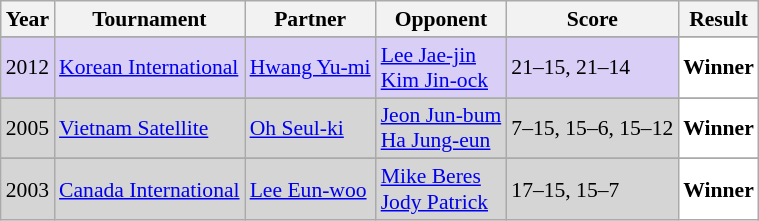<table class="sortable wikitable" style="font-size: 90%;">
<tr>
<th>Year</th>
<th>Tournament</th>
<th>Partner</th>
<th>Opponent</th>
<th>Score</th>
<th>Result</th>
</tr>
<tr>
</tr>
<tr style="background:#D8CEF6">
<td align="center">2012</td>
<td align="left"><a href='#'>Korean International</a></td>
<td align="left"> <a href='#'>Hwang Yu-mi</a></td>
<td align="left"> <a href='#'>Lee Jae-jin</a> <br>  <a href='#'>Kim Jin-ock</a></td>
<td align="left">21–15, 21–14</td>
<td style="text-align:left; background:white"> <strong>Winner</strong></td>
</tr>
<tr>
</tr>
<tr style="background:#D5D5D5">
<td align="center">2005</td>
<td align="left"><a href='#'>Vietnam Satellite</a></td>
<td align="left"> <a href='#'>Oh Seul-ki</a></td>
<td align="left"> <a href='#'>Jeon Jun-bum</a> <br>  <a href='#'>Ha Jung-eun</a></td>
<td align="left">7–15, 15–6, 15–12</td>
<td style="text-align:left; background:white"> <strong>Winner</strong></td>
</tr>
<tr>
</tr>
<tr style="background:#D5D5D5">
<td align="center">2003</td>
<td align="left"><a href='#'>Canada International</a></td>
<td align="left"> <a href='#'>Lee Eun-woo</a></td>
<td align="left"> <a href='#'>Mike Beres</a> <br>  <a href='#'>Jody Patrick</a></td>
<td align="left">17–15, 15–7</td>
<td style="text-align:left; background:white"> <strong>Winner</strong></td>
</tr>
</table>
